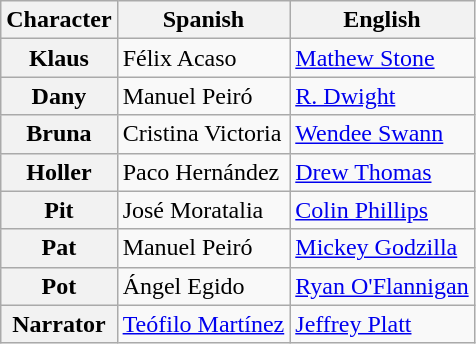<table class="wikitable">
<tr>
<th>Character</th>
<th>Spanish</th>
<th>English</th>
</tr>
<tr>
<th>Klaus</th>
<td>Félix Acaso</td>
<td><a href='#'>Mathew Stone</a></td>
</tr>
<tr>
<th>Dany</th>
<td>Manuel Peiró</td>
<td><a href='#'>R. Dwight</a></td>
</tr>
<tr>
<th>Bruna</th>
<td>Cristina Victoria</td>
<td><a href='#'>Wendee Swann</a></td>
</tr>
<tr>
<th>Holler</th>
<td>Paco Hernández</td>
<td><a href='#'>Drew Thomas</a></td>
</tr>
<tr>
<th>Pit</th>
<td>José Moratalia</td>
<td><a href='#'>Colin Phillips</a></td>
</tr>
<tr>
<th>Pat</th>
<td>Manuel Peiró</td>
<td><a href='#'>Mickey Godzilla</a></td>
</tr>
<tr>
<th>Pot</th>
<td>Ángel Egido</td>
<td><a href='#'>Ryan O'Flannigan</a></td>
</tr>
<tr>
<th>Narrator</th>
<td><a href='#'>Teófilo Martínez</a></td>
<td><a href='#'>Jeffrey Platt</a></td>
</tr>
</table>
